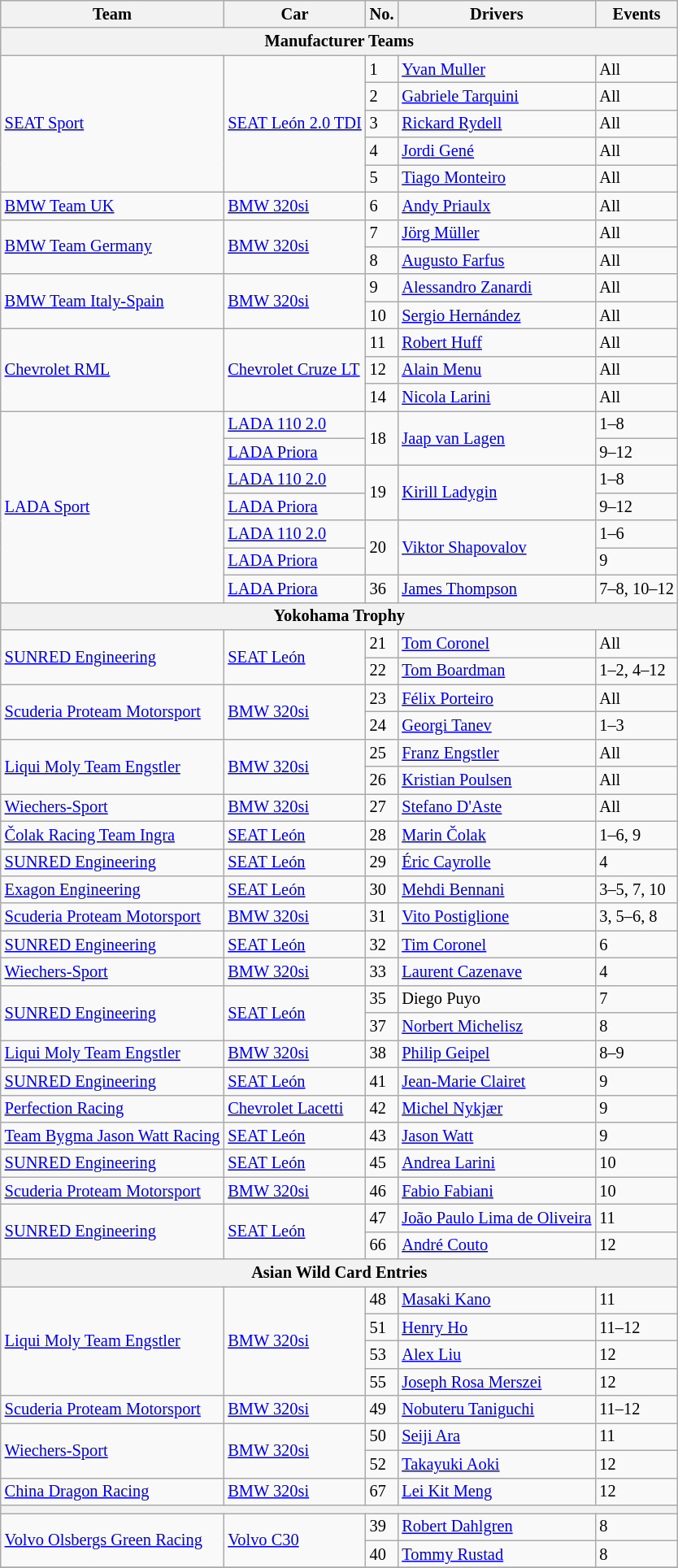<table class="wikitable sortable" style="font-size: 85%">
<tr>
<th>Team</th>
<th>Car</th>
<th>No.</th>
<th>Drivers</th>
<th>Events</th>
</tr>
<tr>
<th colspan=5>Manufacturer Teams</th>
</tr>
<tr>
<td rowspan="5"> <a href='#'>SEAT Sport</a></td>
<td rowspan="5"><a href='#'>SEAT León 2.0 TDI</a></td>
<td>1</td>
<td> <a href='#'>Yvan Muller</a></td>
<td>All</td>
</tr>
<tr>
<td>2</td>
<td> <a href='#'>Gabriele Tarquini</a></td>
<td>All</td>
</tr>
<tr>
<td>3</td>
<td> <a href='#'>Rickard Rydell</a></td>
<td>All</td>
</tr>
<tr>
<td>4</td>
<td> <a href='#'>Jordi Gené</a></td>
<td>All</td>
</tr>
<tr>
<td>5</td>
<td> <a href='#'>Tiago Monteiro</a></td>
<td>All</td>
</tr>
<tr>
<td> <a href='#'>BMW Team UK</a></td>
<td><a href='#'>BMW 320si</a></td>
<td>6</td>
<td> <a href='#'>Andy Priaulx</a></td>
<td>All</td>
</tr>
<tr>
<td rowspan="2"> <a href='#'>BMW Team Germany</a></td>
<td rowspan="2"><a href='#'>BMW 320si</a></td>
<td>7</td>
<td> <a href='#'>Jörg Müller</a></td>
<td>All</td>
</tr>
<tr>
<td>8</td>
<td> <a href='#'>Augusto Farfus</a></td>
<td>All</td>
</tr>
<tr>
<td rowspan="2"> <a href='#'>BMW Team Italy-Spain</a></td>
<td rowspan="2"><a href='#'>BMW 320si</a></td>
<td>9</td>
<td> <a href='#'>Alessandro Zanardi</a></td>
<td>All</td>
</tr>
<tr>
<td>10</td>
<td> <a href='#'>Sergio Hernández</a></td>
<td>All</td>
</tr>
<tr>
<td rowspan="3"> <a href='#'>Chevrolet RML</a></td>
<td rowspan="3"><a href='#'>Chevrolet Cruze LT</a></td>
<td>11</td>
<td> <a href='#'>Robert Huff</a></td>
<td>All</td>
</tr>
<tr>
<td>12</td>
<td> <a href='#'>Alain Menu</a></td>
<td>All</td>
</tr>
<tr>
<td>14</td>
<td> <a href='#'>Nicola Larini</a></td>
<td>All</td>
</tr>
<tr>
<td rowspan="7"> <a href='#'>LADA Sport</a></td>
<td><a href='#'>LADA 110 2.0</a></td>
<td rowspan="2">18</td>
<td rowspan="2"> <a href='#'>Jaap van Lagen</a></td>
<td>1–8</td>
</tr>
<tr>
<td><a href='#'>LADA Priora</a></td>
<td>9–12</td>
</tr>
<tr>
<td><a href='#'>LADA 110 2.0</a></td>
<td rowspan="2">19</td>
<td rowspan="2"> <a href='#'>Kirill Ladygin</a></td>
<td>1–8</td>
</tr>
<tr>
<td><a href='#'>LADA Priora</a></td>
<td>9–12</td>
</tr>
<tr>
<td><a href='#'>LADA 110 2.0</a></td>
<td rowspan="2">20</td>
<td rowspan="2"> <a href='#'>Viktor Shapovalov</a></td>
<td>1–6</td>
</tr>
<tr>
<td><a href='#'>LADA Priora</a></td>
<td>9</td>
</tr>
<tr>
<td><a href='#'>LADA Priora</a></td>
<td>36</td>
<td> <a href='#'>James Thompson</a></td>
<td>7–8, 10–12</td>
</tr>
<tr>
<th colspan=5>Yokohama Trophy</th>
</tr>
<tr>
<td rowspan="2"> <a href='#'>SUNRED Engineering</a></td>
<td rowspan="2"><a href='#'>SEAT León</a></td>
<td>21</td>
<td> <a href='#'>Tom Coronel</a></td>
<td>All</td>
</tr>
<tr>
<td>22</td>
<td> <a href='#'>Tom Boardman</a></td>
<td>1–2, 4–12</td>
</tr>
<tr>
<td rowspan="2"> <a href='#'>Scuderia Proteam Motorsport</a></td>
<td rowspan="2"><a href='#'>BMW 320si</a></td>
<td>23</td>
<td> <a href='#'>Félix Porteiro</a></td>
<td>All</td>
</tr>
<tr>
<td>24</td>
<td> <a href='#'>Georgi Tanev</a></td>
<td>1–3</td>
</tr>
<tr>
<td rowspan="2"> <a href='#'>Liqui Moly Team Engstler</a></td>
<td rowspan="2"><a href='#'>BMW 320si</a></td>
<td>25</td>
<td> <a href='#'>Franz Engstler</a></td>
<td>All</td>
</tr>
<tr>
<td>26</td>
<td> <a href='#'>Kristian Poulsen</a></td>
<td>All</td>
</tr>
<tr>
<td> <a href='#'>Wiechers-Sport</a></td>
<td><a href='#'>BMW 320si</a></td>
<td>27</td>
<td> <a href='#'>Stefano D'Aste</a></td>
<td>All</td>
</tr>
<tr>
<td> <a href='#'>Čolak Racing Team Ingra</a></td>
<td><a href='#'>SEAT León</a></td>
<td>28</td>
<td> <a href='#'>Marin Čolak</a></td>
<td>1–6, 9</td>
</tr>
<tr>
<td> <a href='#'>SUNRED Engineering</a></td>
<td><a href='#'>SEAT León</a></td>
<td>29</td>
<td> <a href='#'>Éric Cayrolle</a></td>
<td>4</td>
</tr>
<tr>
<td> <a href='#'>Exagon Engineering</a></td>
<td><a href='#'>SEAT León</a></td>
<td>30</td>
<td> <a href='#'>Mehdi Bennani</a></td>
<td>3–5, 7, 10</td>
</tr>
<tr>
<td> <a href='#'>Scuderia Proteam Motorsport</a></td>
<td><a href='#'>BMW 320si</a></td>
<td>31</td>
<td> <a href='#'>Vito Postiglione</a></td>
<td>3, 5–6, 8</td>
</tr>
<tr>
<td> <a href='#'>SUNRED Engineering</a></td>
<td><a href='#'>SEAT León</a></td>
<td>32</td>
<td> <a href='#'>Tim Coronel</a></td>
<td>6</td>
</tr>
<tr>
<td> <a href='#'>Wiechers-Sport</a></td>
<td><a href='#'>BMW 320si</a></td>
<td>33</td>
<td> <a href='#'>Laurent Cazenave</a></td>
<td>4</td>
</tr>
<tr>
<td rowspan="2"> <a href='#'>SUNRED Engineering</a></td>
<td rowspan="2"><a href='#'>SEAT León</a></td>
<td>35</td>
<td> Diego Puyo</td>
<td>7</td>
</tr>
<tr>
<td>37</td>
<td> <a href='#'>Norbert Michelisz</a></td>
<td>8</td>
</tr>
<tr>
<td> <a href='#'>Liqui Moly Team Engstler</a></td>
<td><a href='#'>BMW 320si</a></td>
<td>38</td>
<td> <a href='#'>Philip Geipel</a></td>
<td>8–9</td>
</tr>
<tr>
<td> <a href='#'>SUNRED Engineering</a></td>
<td><a href='#'>SEAT León</a></td>
<td>41</td>
<td> <a href='#'>Jean-Marie Clairet</a></td>
<td>9</td>
</tr>
<tr>
<td> <a href='#'>Perfection Racing</a></td>
<td><a href='#'>Chevrolet Lacetti</a></td>
<td>42</td>
<td> <a href='#'>Michel Nykjær</a></td>
<td>9</td>
</tr>
<tr>
<td> <a href='#'>Team Bygma Jason Watt Racing</a></td>
<td><a href='#'>SEAT León</a></td>
<td>43</td>
<td> <a href='#'>Jason Watt</a></td>
<td>9</td>
</tr>
<tr>
<td> <a href='#'>SUNRED Engineering</a></td>
<td><a href='#'>SEAT León</a></td>
<td>45</td>
<td> <a href='#'>Andrea Larini</a></td>
<td>10</td>
</tr>
<tr>
<td> <a href='#'>Scuderia Proteam Motorsport</a></td>
<td><a href='#'>BMW 320si</a></td>
<td>46</td>
<td> <a href='#'>Fabio Fabiani</a></td>
<td>10</td>
</tr>
<tr>
<td rowspan="2"> <a href='#'>SUNRED Engineering</a></td>
<td rowspan="2"><a href='#'>SEAT León</a></td>
<td>47</td>
<td> <a href='#'>João Paulo Lima de Oliveira</a></td>
<td>11</td>
</tr>
<tr>
<td>66</td>
<td> <a href='#'>André Couto</a></td>
<td>12</td>
</tr>
<tr>
<th colspan=5>Asian Wild Card Entries</th>
</tr>
<tr>
<td rowspan="4"> <a href='#'>Liqui Moly Team Engstler</a></td>
<td rowspan="4"><a href='#'>BMW 320si</a></td>
<td>48</td>
<td> <a href='#'>Masaki Kano</a></td>
<td>11</td>
</tr>
<tr>
<td>51</td>
<td> <a href='#'>Henry Ho</a></td>
<td>11–12</td>
</tr>
<tr>
<td>53</td>
<td> <a href='#'>Alex Liu</a></td>
<td>12</td>
</tr>
<tr>
<td>55</td>
<td> <a href='#'>Joseph Rosa Merszei</a></td>
<td>12</td>
</tr>
<tr>
<td> <a href='#'>Scuderia Proteam Motorsport</a></td>
<td><a href='#'>BMW 320si</a></td>
<td>49</td>
<td> <a href='#'>Nobuteru Taniguchi</a></td>
<td>11–12</td>
</tr>
<tr>
<td rowspan="2"> <a href='#'>Wiechers-Sport</a></td>
<td rowspan="2"><a href='#'>BMW 320si</a></td>
<td>50</td>
<td> <a href='#'>Seiji Ara</a></td>
<td>11</td>
</tr>
<tr>
<td>52</td>
<td> <a href='#'>Takayuki Aoki</a></td>
<td>12</td>
</tr>
<tr>
<td> <a href='#'>China Dragon Racing</a></td>
<td><a href='#'>BMW 320si</a></td>
<td>67</td>
<td> <a href='#'>Lei Kit Meng</a></td>
<td>12</td>
</tr>
<tr>
<th colspan=5></th>
</tr>
<tr>
<td rowspan="2"> <a href='#'>Volvo Olsbergs Green Racing</a></td>
<td rowspan="2"><a href='#'>Volvo C30</a></td>
<td>39</td>
<td> <a href='#'>Robert Dahlgren</a></td>
<td>8</td>
</tr>
<tr>
<td>40</td>
<td> <a href='#'>Tommy Rustad</a></td>
<td>8</td>
</tr>
<tr>
</tr>
</table>
